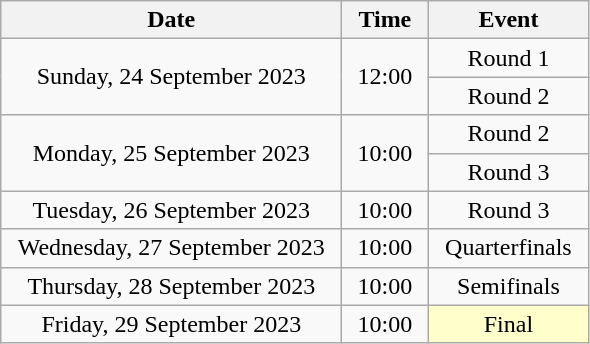<table class = "wikitable" style="text-align:center;">
<tr>
<th width=220>Date</th>
<th width=50>Time</th>
<th width=100>Event</th>
</tr>
<tr>
<td rowspan=2>Sunday, 24 September 2023</td>
<td rowspan=2>12:00</td>
<td>Round 1</td>
</tr>
<tr>
<td>Round 2</td>
</tr>
<tr>
<td rowspan=2>Monday, 25 September 2023</td>
<td rowspan=2>10:00</td>
<td>Round 2</td>
</tr>
<tr>
<td>Round 3</td>
</tr>
<tr>
<td>Tuesday, 26 September 2023</td>
<td>10:00</td>
<td>Round 3</td>
</tr>
<tr>
<td>Wednesday, 27 September 2023</td>
<td>10:00</td>
<td>Quarterfinals</td>
</tr>
<tr>
<td>Thursday, 28 September 2023</td>
<td>10:00</td>
<td>Semifinals</td>
</tr>
<tr>
<td>Friday, 29 September 2023</td>
<td>10:00</td>
<td bgcolor=ffffcc>Final</td>
</tr>
</table>
